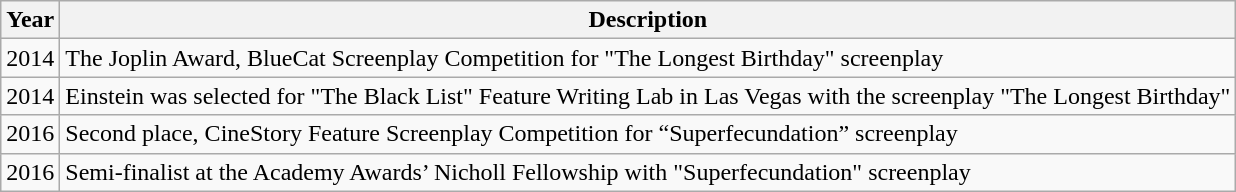<table class="wikitable">
<tr>
<th>Year</th>
<th>Description</th>
</tr>
<tr>
<td>2014</td>
<td>The Joplin Award, BlueCat Screenplay Competition for "The Longest Birthday" screenplay</td>
</tr>
<tr>
<td>2014</td>
<td>Einstein was selected for "The Black List" Feature Writing Lab in Las Vegas with the screenplay "The Longest Birthday"</td>
</tr>
<tr>
<td>2016</td>
<td>Second place, CineStory Feature Screenplay Competition for “Superfecundation” screenplay</td>
</tr>
<tr>
<td>2016</td>
<td>Semi-finalist at the Academy Awards’ Nicholl Fellowship with "Superfecundation" screenplay</td>
</tr>
</table>
